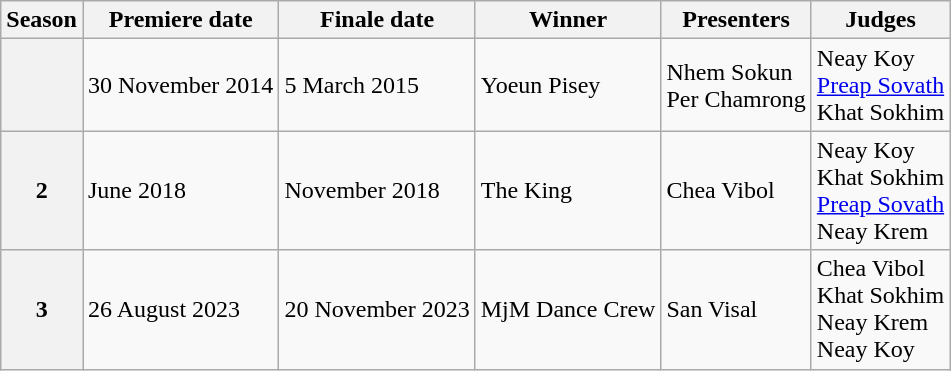<table class="wikitable plainrowheaders">
<tr>
<th scope="col">Season</th>
<th scope="col">Premiere date</th>
<th scope="col">Finale date</th>
<th scope="col">Winner</th>
<th scope="col">Presenters</th>
<th scope="col">Judges</th>
</tr>
<tr>
<th scope="row" rowspan="1"></th>
<td>30 November 2014</td>
<td>5 March 2015</td>
<td>Yoeun Pisey</td>
<td>Nhem Sokun<br>Per Chamrong</td>
<td>Neay Koy<br><a href='#'>Preap Sovath</a><br>Khat Sokhim</td>
</tr>
<tr>
<th>2</th>
<td>June 2018</td>
<td>November 2018</td>
<td>The King</td>
<td>Chea Vibol</td>
<td>Neay Koy<br>Khat Sokhim<br><a href='#'>Preap Sovath</a><br>Neay Krem</td>
</tr>
<tr>
<th>3</th>
<td>26 August 2023</td>
<td>20 November 2023</td>
<td>MjM Dance Crew</td>
<td>San Visal</td>
<td>Chea Vibol<br>Khat Sokhim<br>Neay Krem<br>Neay Koy</td>
</tr>
</table>
